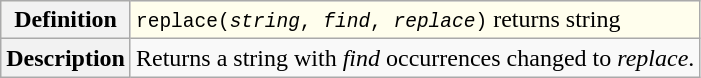<table class="wikitable">
<tr style="background:#fffeed;">
<th>Definition</th>
<td><code>replace(<em>string</em>, <em>find</em>, <em>replace</em>)</code> returns string</td>
</tr>
<tr>
<th>Description</th>
<td>Returns a string with <em>find</em> occurrences changed to <em>replace</em>.</td>
</tr>
</table>
